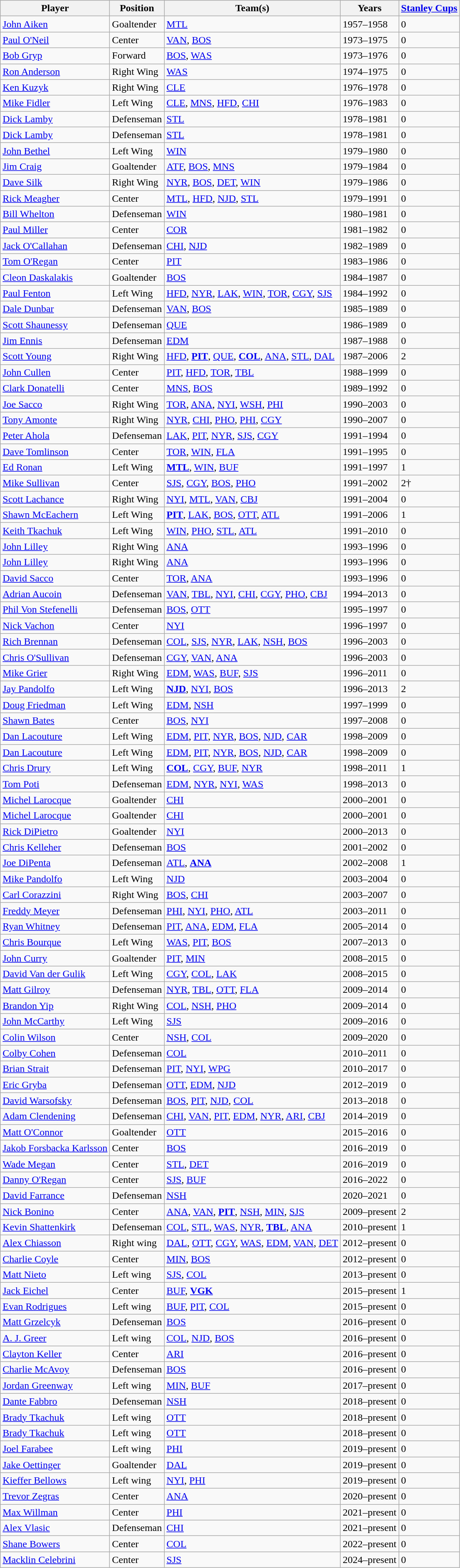<table class="wikitable sortable">
<tr>
<th>Player</th>
<th>Position</th>
<th>Team(s)</th>
<th>Years</th>
<th><a href='#'>Stanley Cups</a></th>
</tr>
<tr>
<td><a href='#'>John Aiken</a></td>
<td>Goaltender</td>
<td><a href='#'>MTL</a></td>
<td>1957–1958</td>
<td>0</td>
</tr>
<tr>
<td><a href='#'>Paul O'Neil</a></td>
<td>Center</td>
<td><a href='#'>VAN</a>, <a href='#'>BOS</a></td>
<td>1973–1975</td>
<td>0</td>
</tr>
<tr>
<td><a href='#'>Bob Gryp</a></td>
<td>Forward</td>
<td><a href='#'>BOS</a>, <a href='#'>WAS</a></td>
<td>1973–1976</td>
<td>0</td>
</tr>
<tr>
<td><a href='#'>Ron Anderson</a></td>
<td>Right Wing</td>
<td><a href='#'>WAS</a></td>
<td>1974–1975</td>
<td>0</td>
</tr>
<tr>
<td><a href='#'>Ken Kuzyk</a></td>
<td>Right Wing</td>
<td><a href='#'>CLE</a></td>
<td>1976–1978</td>
<td>0</td>
</tr>
<tr>
<td><a href='#'>Mike Fidler</a></td>
<td>Left Wing</td>
<td><a href='#'>CLE</a>, <a href='#'>MNS</a>, <a href='#'>HFD</a>, <a href='#'>CHI</a></td>
<td>1976–1983</td>
<td>0</td>
</tr>
<tr>
<td><a href='#'>Dick Lamby</a></td>
<td>Defenseman</td>
<td><a href='#'>STL</a></td>
<td>1978–1981</td>
<td>0</td>
</tr>
<tr>
<td><a href='#'>Dick Lamby</a></td>
<td>Defenseman</td>
<td><a href='#'>STL</a></td>
<td>1978–1981</td>
<td>0</td>
</tr>
<tr>
<td><a href='#'>John Bethel</a></td>
<td>Left Wing</td>
<td><a href='#'>WIN</a></td>
<td>1979–1980</td>
<td>0</td>
</tr>
<tr>
<td><a href='#'>Jim Craig</a></td>
<td>Goaltender</td>
<td><a href='#'>ATF</a>, <a href='#'>BOS</a>, <a href='#'>MNS</a></td>
<td>1979–1984</td>
<td>0</td>
</tr>
<tr>
<td><a href='#'>Dave Silk</a></td>
<td>Right Wing</td>
<td><a href='#'>NYR</a>, <a href='#'>BOS</a>, <a href='#'>DET</a>, <a href='#'>WIN</a></td>
<td>1979–1986</td>
<td>0</td>
</tr>
<tr>
<td><a href='#'>Rick Meagher</a></td>
<td>Center</td>
<td><a href='#'>MTL</a>, <a href='#'>HFD</a>, <a href='#'>NJD</a>, <a href='#'>STL</a></td>
<td>1979–1991</td>
<td>0</td>
</tr>
<tr>
<td><a href='#'>Bill Whelton</a></td>
<td>Defenseman</td>
<td><a href='#'>WIN</a></td>
<td>1980–1981</td>
<td>0</td>
</tr>
<tr>
<td><a href='#'>Paul Miller</a></td>
<td>Center</td>
<td><a href='#'>COR</a></td>
<td>1981–1982</td>
<td>0</td>
</tr>
<tr>
<td><a href='#'>Jack O'Callahan</a></td>
<td>Defenseman</td>
<td><a href='#'>CHI</a>, <a href='#'>NJD</a></td>
<td>1982–1989</td>
<td>0</td>
</tr>
<tr>
<td><a href='#'>Tom O'Regan</a></td>
<td>Center</td>
<td><a href='#'>PIT</a></td>
<td>1983–1986</td>
<td>0</td>
</tr>
<tr>
<td><a href='#'>Cleon Daskalakis</a></td>
<td>Goaltender</td>
<td><a href='#'>BOS</a></td>
<td>1984–1987</td>
<td>0</td>
</tr>
<tr>
<td><a href='#'>Paul Fenton</a></td>
<td>Left Wing</td>
<td><a href='#'>HFD</a>, <a href='#'>NYR</a>, <a href='#'>LAK</a>, <a href='#'>WIN</a>, <a href='#'>TOR</a>, <a href='#'>CGY</a>, <a href='#'>SJS</a></td>
<td>1984–1992</td>
<td>0</td>
</tr>
<tr>
<td><a href='#'>Dale Dunbar</a></td>
<td>Defenseman</td>
<td><a href='#'>VAN</a>, <a href='#'>BOS</a></td>
<td>1985–1989</td>
<td>0</td>
</tr>
<tr>
<td><a href='#'>Scott Shaunessy</a></td>
<td>Defenseman</td>
<td><a href='#'>QUE</a></td>
<td>1986–1989</td>
<td>0</td>
</tr>
<tr>
<td><a href='#'>Jim Ennis</a></td>
<td>Defenseman</td>
<td><a href='#'>EDM</a></td>
<td>1987–1988</td>
<td>0</td>
</tr>
<tr>
<td><a href='#'>Scott Young</a></td>
<td>Right Wing</td>
<td><a href='#'>HFD</a>, <strong><a href='#'>PIT</a></strong>, <a href='#'>QUE</a>, <strong><a href='#'>COL</a></strong>, <a href='#'>ANA</a>, <a href='#'>STL</a>, <a href='#'>DAL</a></td>
<td>1987–2006</td>
<td>2</td>
</tr>
<tr>
<td><a href='#'>John Cullen</a></td>
<td>Center</td>
<td><a href='#'>PIT</a>, <a href='#'>HFD</a>, <a href='#'>TOR</a>, <a href='#'>TBL</a></td>
<td>1988–1999</td>
<td>0</td>
</tr>
<tr>
<td><a href='#'>Clark Donatelli</a></td>
<td>Center</td>
<td><a href='#'>MNS</a>, <a href='#'>BOS</a></td>
<td>1989–1992</td>
<td>0</td>
</tr>
<tr>
<td><a href='#'>Joe Sacco</a></td>
<td>Right Wing</td>
<td><a href='#'>TOR</a>, <a href='#'>ANA</a>, <a href='#'>NYI</a>, <a href='#'>WSH</a>, <a href='#'>PHI</a></td>
<td>1990–2003</td>
<td>0</td>
</tr>
<tr>
<td><a href='#'>Tony Amonte</a></td>
<td>Right Wing</td>
<td><a href='#'>NYR</a>, <a href='#'>CHI</a>, <a href='#'>PHO</a>, <a href='#'>PHI</a>, <a href='#'>CGY</a></td>
<td>1990–2007</td>
<td>0</td>
</tr>
<tr>
<td><a href='#'>Peter Ahola</a></td>
<td>Defenseman</td>
<td><a href='#'>LAK</a>, <a href='#'>PIT</a>, <a href='#'>NYR</a>, <a href='#'>SJS</a>, <a href='#'>CGY</a></td>
<td>1991–1994</td>
<td>0</td>
</tr>
<tr>
<td><a href='#'>Dave Tomlinson</a></td>
<td>Center</td>
<td><a href='#'>TOR</a>, <a href='#'>WIN</a>, <a href='#'>FLA</a></td>
<td>1991–1995</td>
<td>0</td>
</tr>
<tr>
<td><a href='#'>Ed Ronan</a></td>
<td>Left Wing</td>
<td><strong><a href='#'>MTL</a></strong>, <a href='#'>WIN</a>, <a href='#'>BUF</a></td>
<td>1991–1997</td>
<td>1</td>
</tr>
<tr>
<td><a href='#'>Mike Sullivan</a></td>
<td>Center</td>
<td><a href='#'>SJS</a>, <a href='#'>CGY</a>, <a href='#'>BOS</a>, <a href='#'>PHO</a></td>
<td>1991–2002</td>
<td>2†</td>
</tr>
<tr>
<td><a href='#'>Scott Lachance</a></td>
<td>Right Wing</td>
<td><a href='#'>NYI</a>, <a href='#'>MTL</a>, <a href='#'>VAN</a>, <a href='#'>CBJ</a></td>
<td>1991–2004</td>
<td>0</td>
</tr>
<tr>
<td><a href='#'>Shawn McEachern</a></td>
<td>Left Wing</td>
<td><strong><a href='#'>PIT</a></strong>, <a href='#'>LAK</a>, <a href='#'>BOS</a>, <a href='#'>OTT</a>, <a href='#'>ATL</a></td>
<td>1991–2006</td>
<td>1</td>
</tr>
<tr>
<td><a href='#'>Keith Tkachuk</a></td>
<td>Left Wing</td>
<td><a href='#'>WIN</a>, <a href='#'>PHO</a>, <a href='#'>STL</a>, <a href='#'>ATL</a></td>
<td>1991–2010</td>
<td>0</td>
</tr>
<tr>
<td><a href='#'>John Lilley</a></td>
<td>Right Wing</td>
<td><a href='#'>ANA</a></td>
<td>1993–1996</td>
<td>0</td>
</tr>
<tr>
<td><a href='#'>John Lilley</a></td>
<td>Right Wing</td>
<td><a href='#'>ANA</a></td>
<td>1993–1996</td>
<td>0</td>
</tr>
<tr>
<td><a href='#'>David Sacco</a></td>
<td>Center</td>
<td><a href='#'>TOR</a>, <a href='#'>ANA</a></td>
<td>1993–1996</td>
<td>0</td>
</tr>
<tr>
<td><a href='#'>Adrian Aucoin</a></td>
<td>Defenseman</td>
<td><a href='#'>VAN</a>, <a href='#'>TBL</a>, <a href='#'>NYI</a>, <a href='#'>CHI</a>, <a href='#'>CGY</a>, <a href='#'>PHO</a>, <a href='#'>CBJ</a></td>
<td>1994–2013</td>
<td>0</td>
</tr>
<tr>
<td><a href='#'>Phil Von Stefenelli</a></td>
<td>Defenseman</td>
<td><a href='#'>BOS</a>, <a href='#'>OTT</a></td>
<td>1995–1997</td>
<td>0</td>
</tr>
<tr>
<td><a href='#'>Nick Vachon</a></td>
<td>Center</td>
<td><a href='#'>NYI</a></td>
<td>1996–1997</td>
<td>0</td>
</tr>
<tr>
<td><a href='#'>Rich Brennan</a></td>
<td>Defenseman</td>
<td><a href='#'>COL</a>, <a href='#'>SJS</a>, <a href='#'>NYR</a>, <a href='#'>LAK</a>, <a href='#'>NSH</a>, <a href='#'>BOS</a></td>
<td>1996–2003</td>
<td>0</td>
</tr>
<tr>
<td><a href='#'>Chris O'Sullivan</a></td>
<td>Defenseman</td>
<td><a href='#'>CGY</a>, <a href='#'>VAN</a>, <a href='#'>ANA</a></td>
<td>1996–2003</td>
<td>0</td>
</tr>
<tr>
<td><a href='#'>Mike Grier</a></td>
<td>Right Wing</td>
<td><a href='#'>EDM</a>, <a href='#'>WAS</a>, <a href='#'>BUF</a>, <a href='#'>SJS</a></td>
<td>1996–2011</td>
<td>0</td>
</tr>
<tr>
<td><a href='#'>Jay Pandolfo</a></td>
<td>Left Wing</td>
<td><strong><a href='#'>NJD</a></strong>, <a href='#'>NYI</a>, <a href='#'>BOS</a></td>
<td>1996–2013</td>
<td>2</td>
</tr>
<tr>
<td><a href='#'>Doug Friedman</a></td>
<td>Left Wing</td>
<td><a href='#'>EDM</a>, <a href='#'>NSH</a></td>
<td>1997–1999</td>
<td>0</td>
</tr>
<tr>
<td><a href='#'>Shawn Bates</a></td>
<td>Center</td>
<td><a href='#'>BOS</a>, <a href='#'>NYI</a></td>
<td>1997–2008</td>
<td>0</td>
</tr>
<tr>
<td><a href='#'>Dan Lacouture</a></td>
<td>Left Wing</td>
<td><a href='#'>EDM</a>, <a href='#'>PIT</a>, <a href='#'>NYR</a>, <a href='#'>BOS</a>, <a href='#'>NJD</a>, <a href='#'>CAR</a></td>
<td>1998–2009</td>
<td>0</td>
</tr>
<tr>
<td><a href='#'>Dan Lacouture</a></td>
<td>Left Wing</td>
<td><a href='#'>EDM</a>, <a href='#'>PIT</a>, <a href='#'>NYR</a>, <a href='#'>BOS</a>, <a href='#'>NJD</a>, <a href='#'>CAR</a></td>
<td>1998–2009</td>
<td>0</td>
</tr>
<tr>
<td><a href='#'>Chris Drury</a></td>
<td>Left Wing</td>
<td><strong><a href='#'>COL</a></strong>, <a href='#'>CGY</a>, <a href='#'>BUF</a>, <a href='#'>NYR</a></td>
<td>1998–2011</td>
<td>1</td>
</tr>
<tr>
<td><a href='#'>Tom Poti</a></td>
<td>Defenseman</td>
<td><a href='#'>EDM</a>, <a href='#'>NYR</a>, <a href='#'>NYI</a>, <a href='#'>WAS</a></td>
<td>1998–2013</td>
<td>0</td>
</tr>
<tr>
<td><a href='#'>Michel Larocque</a></td>
<td>Goaltender</td>
<td><a href='#'>CHI</a></td>
<td>2000–2001</td>
<td>0</td>
</tr>
<tr>
<td><a href='#'>Michel Larocque</a></td>
<td>Goaltender</td>
<td><a href='#'>CHI</a></td>
<td>2000–2001</td>
<td>0</td>
</tr>
<tr>
<td><a href='#'>Rick DiPietro</a></td>
<td>Goaltender</td>
<td><a href='#'>NYI</a></td>
<td>2000–2013</td>
<td>0</td>
</tr>
<tr>
<td><a href='#'>Chris Kelleher</a></td>
<td>Defenseman</td>
<td><a href='#'>BOS</a></td>
<td>2001–2002</td>
<td>0</td>
</tr>
<tr>
<td><a href='#'>Joe DiPenta</a></td>
<td>Defenseman</td>
<td><a href='#'>ATL</a>, <strong><a href='#'>ANA</a></strong></td>
<td>2002–2008</td>
<td>1</td>
</tr>
<tr>
<td><a href='#'>Mike Pandolfo</a></td>
<td>Left Wing</td>
<td><a href='#'>NJD</a></td>
<td>2003–2004</td>
<td>0</td>
</tr>
<tr>
<td><a href='#'>Carl Corazzini</a></td>
<td>Right Wing</td>
<td><a href='#'>BOS</a>, <a href='#'>CHI</a></td>
<td>2003–2007</td>
<td>0</td>
</tr>
<tr>
<td><a href='#'>Freddy Meyer</a></td>
<td>Defenseman</td>
<td><a href='#'>PHI</a>, <a href='#'>NYI</a>, <a href='#'>PHO</a>, <a href='#'>ATL</a></td>
<td>2003–2011</td>
<td>0</td>
</tr>
<tr>
<td><a href='#'>Ryan Whitney</a></td>
<td>Defenseman</td>
<td><a href='#'>PIT</a>, <a href='#'>ANA</a>, <a href='#'>EDM</a>, <a href='#'>FLA</a></td>
<td>2005–2014</td>
<td>0</td>
</tr>
<tr>
<td><a href='#'>Chris Bourque</a></td>
<td>Left Wing</td>
<td><a href='#'>WAS</a>, <a href='#'>PIT</a>, <a href='#'>BOS</a></td>
<td>2007–2013</td>
<td>0</td>
</tr>
<tr>
<td><a href='#'>John Curry</a></td>
<td>Goaltender</td>
<td><a href='#'>PIT</a>, <a href='#'>MIN</a></td>
<td>2008–2015</td>
<td>0</td>
</tr>
<tr>
<td><a href='#'>David Van der Gulik</a></td>
<td>Left Wing</td>
<td><a href='#'>CGY</a>, <a href='#'>COL</a>, <a href='#'>LAK</a></td>
<td>2008–2015</td>
<td>0</td>
</tr>
<tr>
<td><a href='#'>Matt Gilroy</a></td>
<td>Defenseman</td>
<td><a href='#'>NYR</a>, <a href='#'>TBL</a>, <a href='#'>OTT</a>, <a href='#'>FLA</a></td>
<td>2009–2014</td>
<td>0</td>
</tr>
<tr>
<td><a href='#'>Brandon Yip</a></td>
<td>Right Wing</td>
<td><a href='#'>COL</a>, <a href='#'>NSH</a>, <a href='#'>PHO</a></td>
<td>2009–2014</td>
<td>0</td>
</tr>
<tr>
<td><a href='#'>John McCarthy</a></td>
<td>Left Wing</td>
<td><a href='#'>SJS</a></td>
<td>2009–2016</td>
<td>0</td>
</tr>
<tr>
<td><a href='#'>Colin Wilson</a></td>
<td>Center</td>
<td><a href='#'>NSH</a>, <a href='#'>COL</a></td>
<td>2009–2020</td>
<td>0</td>
</tr>
<tr>
<td><a href='#'>Colby Cohen</a></td>
<td>Defenseman</td>
<td><a href='#'>COL</a></td>
<td>2010–2011</td>
<td>0</td>
</tr>
<tr>
<td><a href='#'>Brian Strait</a></td>
<td>Defenseman</td>
<td><a href='#'>PIT</a>, <a href='#'>NYI</a>, <a href='#'>WPG</a></td>
<td>2010–2017</td>
<td>0</td>
</tr>
<tr>
<td><a href='#'>Eric Gryba</a></td>
<td>Defenseman</td>
<td><a href='#'>OTT</a>, <a href='#'>EDM</a>, <a href='#'>NJD</a></td>
<td>2012–2019</td>
<td>0</td>
</tr>
<tr>
<td><a href='#'>David Warsofsky</a></td>
<td>Defenseman</td>
<td><a href='#'>BOS</a>, <a href='#'>PIT</a>, <a href='#'>NJD</a>, <a href='#'>COL</a></td>
<td>2013–2018</td>
<td>0</td>
</tr>
<tr>
<td><a href='#'>Adam Clendening</a></td>
<td>Defenseman</td>
<td><a href='#'>CHI</a>, <a href='#'>VAN</a>, <a href='#'>PIT</a>, <a href='#'>EDM</a>, <a href='#'>NYR</a>, <a href='#'>ARI</a>, <a href='#'>CBJ</a></td>
<td>2014–2019</td>
<td>0</td>
</tr>
<tr>
<td><a href='#'>Matt O'Connor</a></td>
<td>Goaltender</td>
<td><a href='#'>OTT</a></td>
<td>2015–2016</td>
<td>0</td>
</tr>
<tr>
<td><a href='#'>Jakob Forsbacka Karlsson</a></td>
<td>Center</td>
<td><a href='#'>BOS</a></td>
<td>2016–2019</td>
<td>0</td>
</tr>
<tr>
<td><a href='#'>Wade Megan</a></td>
<td>Center</td>
<td><a href='#'>STL</a>, <a href='#'>DET</a></td>
<td>2016–2019</td>
<td>0</td>
</tr>
<tr>
<td><a href='#'>Danny O'Regan</a></td>
<td>Center</td>
<td><a href='#'>SJS</a>, <a href='#'>BUF</a></td>
<td>2016–2022</td>
<td>0</td>
</tr>
<tr>
<td><a href='#'>David Farrance</a></td>
<td>Defenseman</td>
<td><a href='#'>NSH</a></td>
<td>2020–2021</td>
<td>0</td>
</tr>
<tr>
<td><a href='#'>Nick Bonino</a></td>
<td>Center</td>
<td><a href='#'>ANA</a>, <a href='#'>VAN</a>, <strong><a href='#'>PIT</a></strong>, <a href='#'>NSH</a>, <a href='#'>MIN</a>, <a href='#'>SJS</a></td>
<td>2009–present</td>
<td>2</td>
</tr>
<tr>
<td><a href='#'>Kevin Shattenkirk</a></td>
<td>Defenseman</td>
<td><a href='#'>COL</a>, <a href='#'>STL</a>, <a href='#'>WAS</a>, <a href='#'>NYR</a>, <strong><a href='#'>TBL</a></strong>, <a href='#'>ANA</a></td>
<td>2010–present</td>
<td>1</td>
</tr>
<tr>
<td><a href='#'>Alex Chiasson</a></td>
<td>Right wing</td>
<td><a href='#'>DAL</a>, <a href='#'>OTT</a>, <a href='#'>CGY</a>, <a href='#'>WAS</a>, <a href='#'>EDM</a>, <a href='#'>VAN</a>, <a href='#'>DET</a></td>
<td>2012–present</td>
<td>0</td>
</tr>
<tr>
<td><a href='#'>Charlie Coyle</a></td>
<td>Center</td>
<td><a href='#'>MIN</a>, <a href='#'>BOS</a></td>
<td>2012–present</td>
<td>0</td>
</tr>
<tr>
<td><a href='#'>Matt Nieto</a></td>
<td>Left wing</td>
<td><a href='#'>SJS</a>, <a href='#'>COL</a></td>
<td>2013–present</td>
<td>0</td>
</tr>
<tr>
<td><a href='#'>Jack Eichel</a></td>
<td>Center</td>
<td><a href='#'>BUF</a>, <strong><a href='#'>VGK</a></strong></td>
<td>2015–present</td>
<td>1</td>
</tr>
<tr>
<td><a href='#'>Evan Rodrigues</a></td>
<td>Left wing</td>
<td><a href='#'>BUF</a>, <a href='#'>PIT</a>, <a href='#'>COL</a></td>
<td>2015–present</td>
<td>0</td>
</tr>
<tr>
<td><a href='#'>Matt Grzelcyk</a></td>
<td>Defenseman</td>
<td><a href='#'>BOS</a></td>
<td>2016–present</td>
<td>0</td>
</tr>
<tr>
<td><a href='#'>A. J. Greer</a></td>
<td>Left wing</td>
<td><a href='#'>COL</a>, <a href='#'>NJD</a>, <a href='#'>BOS</a></td>
<td>2016–present</td>
<td>0</td>
</tr>
<tr>
<td><a href='#'>Clayton Keller</a></td>
<td>Center</td>
<td><a href='#'>ARI</a></td>
<td>2016–present</td>
<td>0</td>
</tr>
<tr>
<td><a href='#'>Charlie McAvoy</a></td>
<td>Defenseman</td>
<td><a href='#'>BOS</a></td>
<td>2016–present</td>
<td>0</td>
</tr>
<tr>
<td><a href='#'>Jordan Greenway</a></td>
<td>Left wing</td>
<td><a href='#'>MIN</a>, <a href='#'>BUF</a></td>
<td>2017–present</td>
<td>0</td>
</tr>
<tr>
<td><a href='#'>Dante Fabbro</a></td>
<td>Defenseman</td>
<td><a href='#'>NSH</a></td>
<td>2018–present</td>
<td>0</td>
</tr>
<tr>
<td><a href='#'>Brady Tkachuk</a></td>
<td>Left wing</td>
<td><a href='#'>OTT</a></td>
<td>2018–present</td>
<td>0</td>
</tr>
<tr>
<td><a href='#'>Brady Tkachuk</a></td>
<td>Left wing</td>
<td><a href='#'>OTT</a></td>
<td>2018–present</td>
<td>0</td>
</tr>
<tr>
<td><a href='#'>Joel Farabee</a></td>
<td>Left wing</td>
<td><a href='#'>PHI</a></td>
<td>2019–present</td>
<td>0</td>
</tr>
<tr>
<td><a href='#'>Jake Oettinger</a></td>
<td>Goaltender</td>
<td><a href='#'>DAL</a></td>
<td>2019–present</td>
<td>0</td>
</tr>
<tr>
<td><a href='#'>Kieffer Bellows</a></td>
<td>Left wing</td>
<td><a href='#'>NYI</a>, <a href='#'>PHI</a></td>
<td>2019–present</td>
<td>0</td>
</tr>
<tr>
<td><a href='#'>Trevor Zegras</a></td>
<td>Center</td>
<td><a href='#'>ANA</a></td>
<td>2020–present</td>
<td>0</td>
</tr>
<tr>
<td><a href='#'>Max Willman</a></td>
<td>Center</td>
<td><a href='#'>PHI</a></td>
<td>2021–present</td>
<td>0</td>
</tr>
<tr>
<td><a href='#'>Alex Vlasic</a></td>
<td>Defenseman</td>
<td><a href='#'>CHI</a></td>
<td>2021–present</td>
<td>0</td>
</tr>
<tr>
<td><a href='#'>Shane Bowers</a></td>
<td>Center</td>
<td><a href='#'>COL</a></td>
<td>2022–present</td>
<td>0</td>
</tr>
<tr>
<td><a href='#'>Macklin Celebrini</a></td>
<td>Center</td>
<td><a href='#'>SJS</a></td>
<td>2024–present</td>
<td>0</td>
</tr>
</table>
